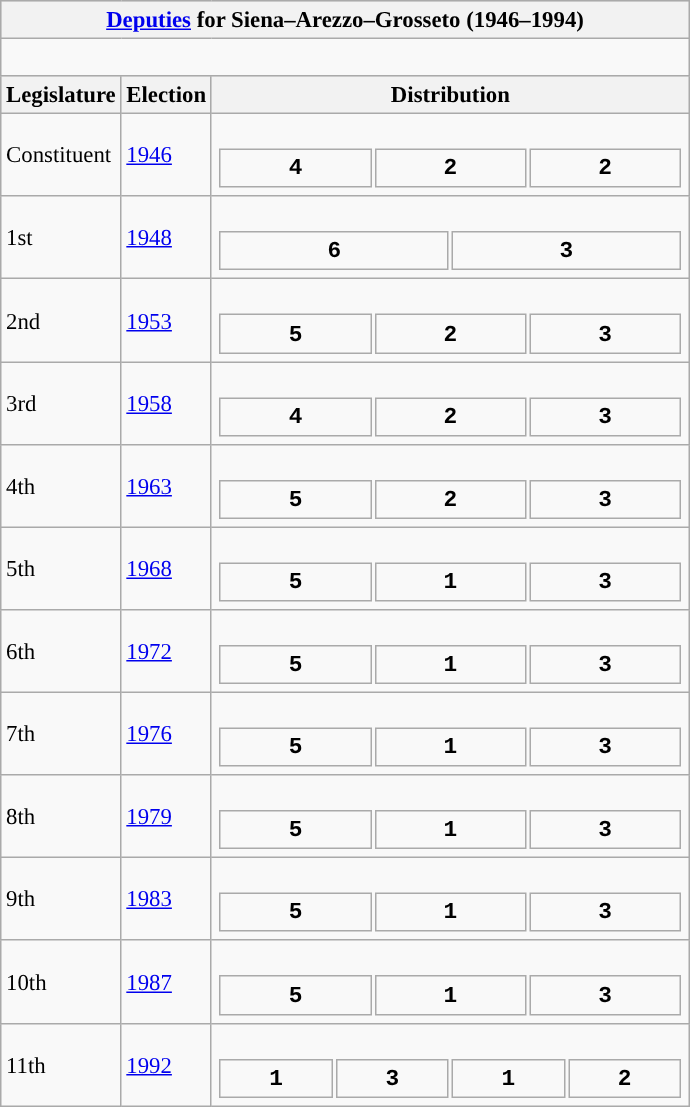<table class="wikitable" style="font-size:95%;">
<tr bgcolor="#CCCCCC">
<th colspan="3"><a href='#'>Deputies</a> for Siena–Arezzo–Grosseto (1946–1994)</th>
</tr>
<tr>
<td colspan="3"><br>







</td>
</tr>
<tr bgcolor="#CCCCCC">
<th>Legislature</th>
<th>Election</th>
<th>Distribution</th>
</tr>
<tr>
<td>Constituent</td>
<td><a href='#'>1946</a></td>
<td><br><table style="width:20.5em; font-size:100%; text-align:center; font-family:Courier New;">
<tr style="font-weight:bold">
<td style="background:">4</td>
<td style="background:">2</td>
<td style="background:">2</td>
</tr>
</table>
</td>
</tr>
<tr>
<td>1st</td>
<td><a href='#'>1948</a></td>
<td><br><table style="width:20.5em; font-size:100%; text-align:center; font-family:Courier New;">
<tr style="font-weight:bold">
<td style="background:">6</td>
<td style="background:">3</td>
</tr>
</table>
</td>
</tr>
<tr>
<td>2nd</td>
<td><a href='#'>1953</a></td>
<td><br><table style="width:20.5em; font-size:100%; text-align:center; font-family:Courier New;">
<tr style="font-weight:bold">
<td style="background:">5</td>
<td style="background:">2</td>
<td style="background:">3</td>
</tr>
</table>
</td>
</tr>
<tr>
<td>3rd</td>
<td><a href='#'>1958</a></td>
<td><br><table style="width:20.5em; font-size:100%; text-align:center; font-family:Courier New;">
<tr style="font-weight:bold">
<td style="background:">4</td>
<td style="background:">2</td>
<td style="background:">3</td>
</tr>
</table>
</td>
</tr>
<tr>
<td>4th</td>
<td><a href='#'>1963</a></td>
<td><br><table style="width:20.5em; font-size:100%; text-align:center; font-family:Courier New;">
<tr style="font-weight:bold">
<td style="background:">5</td>
<td style="background:">2</td>
<td style="background:">3</td>
</tr>
</table>
</td>
</tr>
<tr>
<td>5th</td>
<td><a href='#'>1968</a></td>
<td><br><table style="width:20.5em; font-size:100%; text-align:center; font-family:Courier New;">
<tr style="font-weight:bold">
<td style="background:">5</td>
<td style="background:">1</td>
<td style="background:">3</td>
</tr>
</table>
</td>
</tr>
<tr>
<td>6th</td>
<td><a href='#'>1972</a></td>
<td><br><table style="width:20.5em; font-size:100%; text-align:center; font-family:Courier New;">
<tr style="font-weight:bold">
<td style="background:">5</td>
<td style="background:">1</td>
<td style="background:">3</td>
</tr>
</table>
</td>
</tr>
<tr>
<td>7th</td>
<td><a href='#'>1976</a></td>
<td><br><table style="width:20.5em; font-size:100%; text-align:center; font-family:Courier New;">
<tr style="font-weight:bold">
<td style="background:">5</td>
<td style="background:">1</td>
<td style="background:">3</td>
</tr>
</table>
</td>
</tr>
<tr>
<td>8th</td>
<td><a href='#'>1979</a></td>
<td><br><table style="width:20.5em; font-size:100%; text-align:center; font-family:Courier New;">
<tr style="font-weight:bold">
<td style="background:">5</td>
<td style="background:">1</td>
<td style="background:">3</td>
</tr>
</table>
</td>
</tr>
<tr>
<td>9th</td>
<td><a href='#'>1983</a></td>
<td><br><table style="width:20.5em; font-size:100%; text-align:center; font-family:Courier New;">
<tr style="font-weight:bold">
<td style="background:">5</td>
<td style="background:">1</td>
<td style="background:">3</td>
</tr>
</table>
</td>
</tr>
<tr>
<td>10th</td>
<td><a href='#'>1987</a></td>
<td><br><table style="width:20.5em; font-size:100%; text-align:center; font-family:Courier New;">
<tr style="font-weight:bold">
<td style="background:">5</td>
<td style="background:">1</td>
<td style="background:">3</td>
</tr>
</table>
</td>
</tr>
<tr>
<td>11th</td>
<td><a href='#'>1992</a></td>
<td><br><table style="width:20.5em; font-size:100%; text-align:center; font-family:Courier New;">
<tr style="font-weight:bold">
<td style="background:">1</td>
<td style="background:">3</td>
<td style="background:">1</td>
<td style="background:">2</td>
</tr>
</table>
</td>
</tr>
</table>
